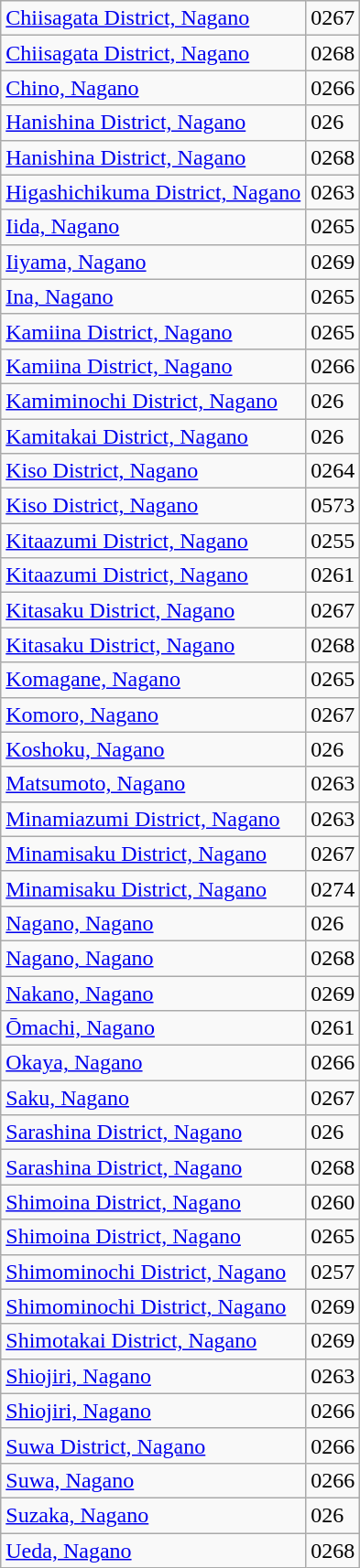<table class="wikitable">
<tr>
<td><a href='#'>Chiisagata District, Nagano</a></td>
<td>0267</td>
</tr>
<tr>
<td><a href='#'>Chiisagata District, Nagano</a></td>
<td>0268</td>
</tr>
<tr>
<td><a href='#'>Chino, Nagano</a></td>
<td>0266</td>
</tr>
<tr>
<td><a href='#'>Hanishina District, Nagano</a></td>
<td>026</td>
</tr>
<tr>
<td><a href='#'>Hanishina District, Nagano</a></td>
<td>0268</td>
</tr>
<tr>
<td><a href='#'>Higashichikuma District, Nagano</a></td>
<td>0263</td>
</tr>
<tr>
<td><a href='#'>Iida, Nagano</a></td>
<td>0265</td>
</tr>
<tr>
<td><a href='#'>Iiyama, Nagano</a></td>
<td>0269</td>
</tr>
<tr>
<td><a href='#'>Ina, Nagano</a></td>
<td>0265</td>
</tr>
<tr>
<td><a href='#'>Kamiina District, Nagano</a></td>
<td>0265</td>
</tr>
<tr>
<td><a href='#'>Kamiina District, Nagano</a></td>
<td>0266</td>
</tr>
<tr>
<td><a href='#'>Kamiminochi District, Nagano</a></td>
<td>026</td>
</tr>
<tr>
<td><a href='#'>Kamitakai District, Nagano</a></td>
<td>026</td>
</tr>
<tr>
<td><a href='#'>Kiso District, Nagano</a></td>
<td>0264</td>
</tr>
<tr>
<td><a href='#'>Kiso District, Nagano</a></td>
<td>0573</td>
</tr>
<tr>
<td><a href='#'>Kitaazumi District, Nagano</a></td>
<td>0255</td>
</tr>
<tr>
<td><a href='#'>Kitaazumi District, Nagano</a></td>
<td>0261</td>
</tr>
<tr>
<td><a href='#'>Kitasaku District, Nagano</a></td>
<td>0267</td>
</tr>
<tr>
<td><a href='#'>Kitasaku District, Nagano</a></td>
<td>0268</td>
</tr>
<tr>
<td><a href='#'>Komagane, Nagano</a></td>
<td>0265</td>
</tr>
<tr>
<td><a href='#'>Komoro, Nagano</a></td>
<td>0267</td>
</tr>
<tr>
<td><a href='#'>Koshoku, Nagano</a></td>
<td>026</td>
</tr>
<tr>
<td><a href='#'>Matsumoto, Nagano</a></td>
<td>0263</td>
</tr>
<tr>
<td><a href='#'>Minamiazumi District, Nagano</a></td>
<td>0263</td>
</tr>
<tr>
<td><a href='#'>Minamisaku District, Nagano</a></td>
<td>0267</td>
</tr>
<tr>
<td><a href='#'>Minamisaku District, Nagano</a></td>
<td>0274</td>
</tr>
<tr>
<td><a href='#'>Nagano, Nagano</a></td>
<td>026</td>
</tr>
<tr>
<td><a href='#'>Nagano, Nagano</a></td>
<td>0268</td>
</tr>
<tr>
<td><a href='#'>Nakano, Nagano</a></td>
<td>0269</td>
</tr>
<tr>
<td><a href='#'>Ōmachi, Nagano</a></td>
<td>0261</td>
</tr>
<tr>
<td><a href='#'>Okaya, Nagano</a></td>
<td>0266</td>
</tr>
<tr>
<td><a href='#'>Saku, Nagano</a></td>
<td>0267</td>
</tr>
<tr>
<td><a href='#'>Sarashina District, Nagano</a></td>
<td>026</td>
</tr>
<tr>
<td><a href='#'>Sarashina District, Nagano</a></td>
<td>0268</td>
</tr>
<tr>
<td><a href='#'>Shimoina District, Nagano</a></td>
<td>0260</td>
</tr>
<tr>
<td><a href='#'>Shimoina District, Nagano</a></td>
<td>0265</td>
</tr>
<tr>
<td><a href='#'>Shimominochi District, Nagano</a></td>
<td>0257</td>
</tr>
<tr>
<td><a href='#'>Shimominochi District, Nagano</a></td>
<td>0269</td>
</tr>
<tr>
<td><a href='#'>Shimotakai District, Nagano</a></td>
<td>0269</td>
</tr>
<tr>
<td><a href='#'>Shiojiri, Nagano</a></td>
<td>0263</td>
</tr>
<tr>
<td><a href='#'>Shiojiri, Nagano</a></td>
<td>0266</td>
</tr>
<tr>
<td><a href='#'>Suwa District, Nagano</a></td>
<td>0266</td>
</tr>
<tr>
<td><a href='#'>Suwa, Nagano</a></td>
<td>0266</td>
</tr>
<tr>
<td><a href='#'>Suzaka, Nagano</a></td>
<td>026</td>
</tr>
<tr>
<td><a href='#'>Ueda, Nagano</a></td>
<td>0268</td>
</tr>
</table>
